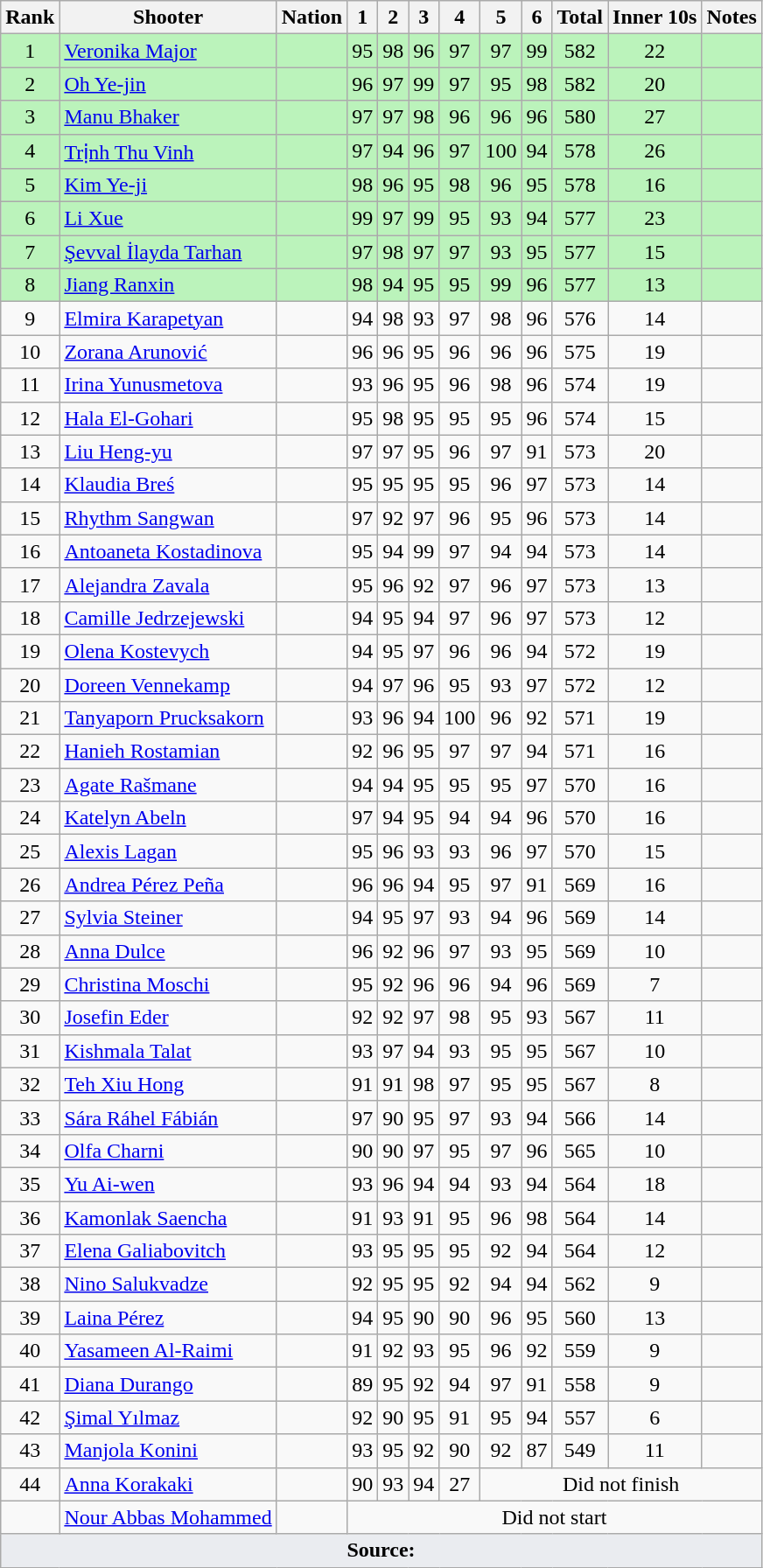<table class="wikitable sortable" style="text-align:center">
<tr>
<th>Rank</th>
<th>Shooter</th>
<th>Nation</th>
<th>1</th>
<th>2</th>
<th>3</th>
<th>4</th>
<th>5</th>
<th>6</th>
<th>Total</th>
<th>Inner 10s</th>
<th>Notes</th>
</tr>
<tr bgcolor=#bbf3bb>
<td>1</td>
<td align=left><a href='#'>Veronika Major</a></td>
<td align=left></td>
<td>95</td>
<td>98</td>
<td>96</td>
<td>97</td>
<td>97</td>
<td>99</td>
<td>582</td>
<td>22</td>
<td></td>
</tr>
<tr bgcolor=#bbf3bb>
<td>2</td>
<td align=left><a href='#'>Oh Ye-jin</a></td>
<td align=left></td>
<td>96</td>
<td>97</td>
<td>99</td>
<td>97</td>
<td>95</td>
<td>98</td>
<td>582</td>
<td>20</td>
<td></td>
</tr>
<tr bgcolor=#bbf3bb>
<td>3</td>
<td align=left><a href='#'>Manu Bhaker</a></td>
<td align=left></td>
<td>97</td>
<td>97</td>
<td>98</td>
<td>96</td>
<td>96</td>
<td>96</td>
<td>580</td>
<td>27</td>
<td></td>
</tr>
<tr bgcolor=#bbf3bb>
<td>4</td>
<td align=left><a href='#'>Trịnh Thu Vinh</a></td>
<td align=left></td>
<td>97</td>
<td>94</td>
<td>96</td>
<td>97</td>
<td>100</td>
<td>94</td>
<td>578</td>
<td>26</td>
<td></td>
</tr>
<tr bgcolor=#bbf3bb>
<td>5</td>
<td align=left><a href='#'>Kim Ye-ji</a></td>
<td align=left></td>
<td>98</td>
<td>96</td>
<td>95</td>
<td>98</td>
<td>96</td>
<td>95</td>
<td>578</td>
<td>16</td>
<td></td>
</tr>
<tr bgcolor=#bbf3bb>
<td>6</td>
<td align=left><a href='#'>Li Xue</a></td>
<td align=left></td>
<td>99</td>
<td>97</td>
<td>99</td>
<td>95</td>
<td>93</td>
<td>94</td>
<td>577</td>
<td>23</td>
<td></td>
</tr>
<tr bgcolor=#bbf3bb>
<td>7</td>
<td align=left><a href='#'>Şevval İlayda Tarhan</a></td>
<td align=left></td>
<td>97</td>
<td>98</td>
<td>97</td>
<td>97</td>
<td>93</td>
<td>95</td>
<td>577</td>
<td>15</td>
<td></td>
</tr>
<tr bgcolor=#bbf3bb>
<td>8</td>
<td align=left><a href='#'>Jiang Ranxin</a></td>
<td align=left></td>
<td>98</td>
<td>94</td>
<td>95</td>
<td>95</td>
<td>99</td>
<td>96</td>
<td>577</td>
<td>13</td>
<td></td>
</tr>
<tr>
<td>9</td>
<td align=left><a href='#'>Elmira Karapetyan</a></td>
<td align=left></td>
<td>94</td>
<td>98</td>
<td>93</td>
<td>97</td>
<td>98</td>
<td>96</td>
<td>576</td>
<td>14</td>
<td></td>
</tr>
<tr>
<td>10</td>
<td align=left><a href='#'>Zorana Arunović</a></td>
<td align=left></td>
<td>96</td>
<td>96</td>
<td>95</td>
<td>96</td>
<td>96</td>
<td>96</td>
<td>575</td>
<td>19</td>
<td></td>
</tr>
<tr>
<td>11</td>
<td align=left><a href='#'>Irina Yunusmetova</a></td>
<td align=left></td>
<td>93</td>
<td>96</td>
<td>95</td>
<td>96</td>
<td>98</td>
<td>96</td>
<td>574</td>
<td>19</td>
<td></td>
</tr>
<tr>
<td>12</td>
<td align=left><a href='#'>Hala El-Gohari</a></td>
<td align=left></td>
<td>95</td>
<td>98</td>
<td>95</td>
<td>95</td>
<td>95</td>
<td>96</td>
<td>574</td>
<td>15</td>
<td></td>
</tr>
<tr>
<td>13</td>
<td align=left><a href='#'>Liu Heng-yu</a></td>
<td align=left></td>
<td>97</td>
<td>97</td>
<td>95</td>
<td>96</td>
<td>97</td>
<td>91</td>
<td>573</td>
<td>20</td>
<td></td>
</tr>
<tr>
<td>14</td>
<td align=left><a href='#'>Klaudia Breś</a></td>
<td align=left></td>
<td>95</td>
<td>95</td>
<td>95</td>
<td>95</td>
<td>96</td>
<td>97</td>
<td>573</td>
<td>14</td>
<td></td>
</tr>
<tr>
<td>15</td>
<td align=left><a href='#'>Rhythm Sangwan</a></td>
<td align=left></td>
<td>97</td>
<td>92</td>
<td>97</td>
<td>96</td>
<td>95</td>
<td>96</td>
<td>573</td>
<td>14</td>
<td></td>
</tr>
<tr>
<td>16</td>
<td align=left><a href='#'>Antoaneta Kostadinova</a></td>
<td align=left></td>
<td>95</td>
<td>94</td>
<td>99</td>
<td>97</td>
<td>94</td>
<td>94</td>
<td>573</td>
<td>14</td>
<td></td>
</tr>
<tr>
<td>17</td>
<td align=left><a href='#'>Alejandra Zavala</a></td>
<td align=left></td>
<td>95</td>
<td>96</td>
<td>92</td>
<td>97</td>
<td>96</td>
<td>97</td>
<td>573</td>
<td>13</td>
<td></td>
</tr>
<tr>
<td>18</td>
<td align=left><a href='#'>Camille Jedrzejewski</a></td>
<td align=left></td>
<td>94</td>
<td>95</td>
<td>94</td>
<td>97</td>
<td>96</td>
<td>97</td>
<td>573</td>
<td>12</td>
<td></td>
</tr>
<tr>
<td>19</td>
<td align=left><a href='#'>Olena Kostevych</a></td>
<td align=left></td>
<td>94</td>
<td>95</td>
<td>97</td>
<td>96</td>
<td>96</td>
<td>94</td>
<td>572</td>
<td>19</td>
<td></td>
</tr>
<tr>
<td>20</td>
<td align=left><a href='#'>Doreen Vennekamp</a></td>
<td align=left></td>
<td>94</td>
<td>97</td>
<td>96</td>
<td>95</td>
<td>93</td>
<td>97</td>
<td>572</td>
<td>12</td>
<td></td>
</tr>
<tr>
<td>21</td>
<td align=left><a href='#'>Tanyaporn Prucksakorn</a></td>
<td align=left></td>
<td>93</td>
<td>96</td>
<td>94</td>
<td>100</td>
<td>96</td>
<td>92</td>
<td>571</td>
<td>19</td>
<td></td>
</tr>
<tr>
<td>22</td>
<td align=left><a href='#'>Hanieh Rostamian</a></td>
<td align=left></td>
<td>92</td>
<td>96</td>
<td>95</td>
<td>97</td>
<td>97</td>
<td>94</td>
<td>571</td>
<td>16</td>
<td></td>
</tr>
<tr>
<td>23</td>
<td align=left><a href='#'>Agate Rašmane</a></td>
<td align=left></td>
<td>94</td>
<td>94</td>
<td>95</td>
<td>95</td>
<td>95</td>
<td>97</td>
<td>570</td>
<td>16</td>
<td></td>
</tr>
<tr>
<td>24</td>
<td align=left><a href='#'>Katelyn Abeln</a></td>
<td align=left></td>
<td>97</td>
<td>94</td>
<td>95</td>
<td>94</td>
<td>94</td>
<td>96</td>
<td>570</td>
<td>16</td>
<td></td>
</tr>
<tr>
<td>25</td>
<td align=left><a href='#'>Alexis Lagan</a></td>
<td align=left></td>
<td>95</td>
<td>96</td>
<td>93</td>
<td>93</td>
<td>96</td>
<td>97</td>
<td>570</td>
<td>15</td>
<td></td>
</tr>
<tr>
<td>26</td>
<td align=left><a href='#'>Andrea Pérez Peña</a></td>
<td align=left></td>
<td>96</td>
<td>96</td>
<td>94</td>
<td>95</td>
<td>97</td>
<td>91</td>
<td>569</td>
<td>16</td>
<td></td>
</tr>
<tr>
<td>27</td>
<td align=left><a href='#'>Sylvia Steiner</a></td>
<td align=left></td>
<td>94</td>
<td>95</td>
<td>97</td>
<td>93</td>
<td>94</td>
<td>96</td>
<td>569</td>
<td>14</td>
<td></td>
</tr>
<tr>
<td>28</td>
<td align=left><a href='#'>Anna Dulce</a></td>
<td align=left></td>
<td>96</td>
<td>92</td>
<td>96</td>
<td>97</td>
<td>93</td>
<td>95</td>
<td>569</td>
<td>10</td>
<td></td>
</tr>
<tr>
<td>29</td>
<td align=left><a href='#'>Christina Moschi</a></td>
<td align=left></td>
<td>95</td>
<td>92</td>
<td>96</td>
<td>96</td>
<td>94</td>
<td>96</td>
<td>569</td>
<td>7</td>
<td></td>
</tr>
<tr>
<td>30</td>
<td align=left><a href='#'>Josefin Eder</a></td>
<td align=left></td>
<td>92</td>
<td>92</td>
<td>97</td>
<td>98</td>
<td>95</td>
<td>93</td>
<td>567</td>
<td>11</td>
<td></td>
</tr>
<tr>
<td>31</td>
<td align=left><a href='#'>Kishmala Talat</a></td>
<td align=left></td>
<td>93</td>
<td>97</td>
<td>94</td>
<td>93</td>
<td>95</td>
<td>95</td>
<td>567</td>
<td>10</td>
<td></td>
</tr>
<tr>
<td>32</td>
<td align=left><a href='#'>Teh Xiu Hong</a></td>
<td align=left></td>
<td>91</td>
<td>91</td>
<td>98</td>
<td>97</td>
<td>95</td>
<td>95</td>
<td>567</td>
<td>8</td>
<td></td>
</tr>
<tr>
<td>33</td>
<td align=left><a href='#'>Sára Ráhel Fábián</a></td>
<td align=left></td>
<td>97</td>
<td>90</td>
<td>95</td>
<td>97</td>
<td>93</td>
<td>94</td>
<td>566</td>
<td>14</td>
<td></td>
</tr>
<tr>
<td>34</td>
<td align=left><a href='#'>Olfa Charni</a></td>
<td align=left></td>
<td>90</td>
<td>90</td>
<td>97</td>
<td>95</td>
<td>97</td>
<td>96</td>
<td>565</td>
<td>10</td>
<td></td>
</tr>
<tr>
<td>35</td>
<td align=left><a href='#'>Yu Ai-wen</a></td>
<td align=left></td>
<td>93</td>
<td>96</td>
<td>94</td>
<td>94</td>
<td>93</td>
<td>94</td>
<td>564</td>
<td>18</td>
<td></td>
</tr>
<tr>
<td>36</td>
<td align=left><a href='#'>Kamonlak Saencha</a></td>
<td align=left></td>
<td>91</td>
<td>93</td>
<td>91</td>
<td>95</td>
<td>96</td>
<td>98</td>
<td>564</td>
<td>14</td>
<td></td>
</tr>
<tr>
<td>37</td>
<td align=left><a href='#'>Elena Galiabovitch</a></td>
<td align=left></td>
<td>93</td>
<td>95</td>
<td>95</td>
<td>95</td>
<td>92</td>
<td>94</td>
<td>564</td>
<td>12</td>
<td></td>
</tr>
<tr>
<td>38</td>
<td align=left><a href='#'>Nino Salukvadze</a></td>
<td align=left></td>
<td>92</td>
<td>95</td>
<td>95</td>
<td>92</td>
<td>94</td>
<td>94</td>
<td>562</td>
<td>9</td>
<td></td>
</tr>
<tr>
<td>39</td>
<td align=left><a href='#'>Laina Pérez</a></td>
<td align=left></td>
<td>94</td>
<td>95</td>
<td>90</td>
<td>90</td>
<td>96</td>
<td>95</td>
<td>560</td>
<td>13</td>
<td></td>
</tr>
<tr>
<td>40</td>
<td align=left><a href='#'>Yasameen Al-Raimi</a></td>
<td align=left></td>
<td>91</td>
<td>92</td>
<td>93</td>
<td>95</td>
<td>96</td>
<td>92</td>
<td>559</td>
<td>9</td>
<td></td>
</tr>
<tr>
<td>41</td>
<td align=left><a href='#'>Diana Durango</a></td>
<td align=left></td>
<td>89</td>
<td>95</td>
<td>92</td>
<td>94</td>
<td>97</td>
<td>91</td>
<td>558</td>
<td>9</td>
<td></td>
</tr>
<tr>
<td>42</td>
<td align=left><a href='#'>Şimal Yılmaz</a></td>
<td align=left></td>
<td>92</td>
<td>90</td>
<td>95</td>
<td>91</td>
<td>95</td>
<td>94</td>
<td>557</td>
<td>6</td>
<td></td>
</tr>
<tr>
<td>43</td>
<td align=left><a href='#'>Manjola Konini</a></td>
<td align=left></td>
<td>93</td>
<td>95</td>
<td>92</td>
<td>90</td>
<td>92</td>
<td>87</td>
<td>549</td>
<td>11</td>
<td></td>
</tr>
<tr>
<td>44</td>
<td align=left><a href='#'>Anna Korakaki</a></td>
<td align=left></td>
<td>90</td>
<td>93</td>
<td>94</td>
<td>27</td>
<td colspan=5>Did not finish</td>
</tr>
<tr>
<td></td>
<td align=left><a href='#'>Nour Abbas Mohammed</a></td>
<td align=left></td>
<td colspan=9>Did not start</td>
</tr>
<tr>
<td colspan="12" style="background-color:#EAECF0;text-align:center"><strong>Source:</strong></td>
</tr>
</table>
